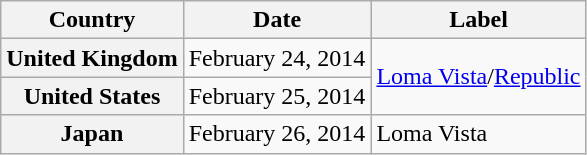<table class="wikitable plainrowheaders">
<tr>
<th scope="col">Country</th>
<th scope="col">Date</th>
<th scope="col">Label</th>
</tr>
<tr>
<th scope="row">United Kingdom</th>
<td>February 24, 2014</td>
<td rowspan="2"><a href='#'>Loma Vista</a>/<a href='#'>Republic</a></td>
</tr>
<tr>
<th scope="row">United States</th>
<td>February 25, 2014</td>
</tr>
<tr>
<th scope="row">Japan</th>
<td>February 26, 2014</td>
<td>Loma Vista</td>
</tr>
</table>
